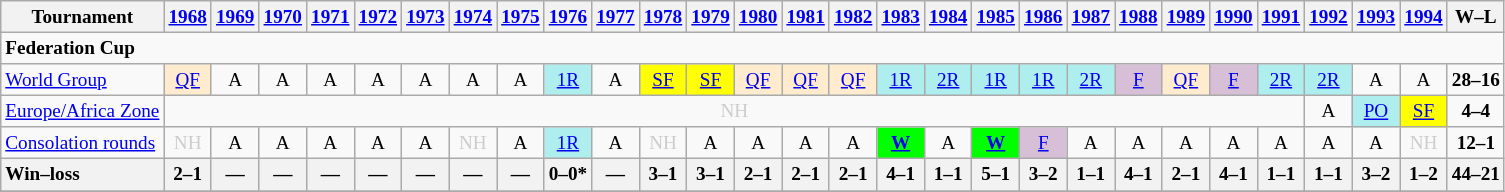<table class=wikitable style=text-align:center;font-size:80%>
<tr>
<th>Tournament</th>
<th><a href='#'>1968</a></th>
<th><a href='#'>1969</a></th>
<th><a href='#'>1970</a></th>
<th><a href='#'>1971</a></th>
<th><a href='#'>1972</a></th>
<th><a href='#'>1973</a></th>
<th><a href='#'>1974</a></th>
<th><a href='#'>1975</a></th>
<th><a href='#'>1976</a></th>
<th><a href='#'>1977</a></th>
<th><a href='#'>1978</a></th>
<th><a href='#'>1979</a></th>
<th><a href='#'>1980</a></th>
<th><a href='#'>1981</a></th>
<th><a href='#'>1982</a></th>
<th><a href='#'>1983</a></th>
<th><a href='#'>1984</a></th>
<th><a href='#'>1985</a></th>
<th><a href='#'>1986</a></th>
<th><a href='#'>1987</a></th>
<th><a href='#'>1988</a></th>
<th><a href='#'>1989</a></th>
<th><a href='#'>1990</a></th>
<th><a href='#'>1991</a></th>
<th><a href='#'>1992</a></th>
<th><a href='#'>1993</a></th>
<th><a href='#'>1994</a></th>
<th>W–L</th>
</tr>
<tr>
<td colspan=40 align=left><strong>Federation Cup</strong></td>
</tr>
<tr>
<td align=left><a href='#'>World Group</a></td>
<td bgcolor=ffebcd><a href='#'>QF</a></td>
<td>A</td>
<td>A</td>
<td>A</td>
<td>A</td>
<td>A</td>
<td>A</td>
<td>A</td>
<td bgcolor=afeeee><a href='#'>1R</a></td>
<td>A</td>
<td bgcolor=yellow><a href='#'>SF</a></td>
<td bgcolor=yellow><a href='#'>SF</a></td>
<td bgcolor=ffebcd><a href='#'>QF</a></td>
<td bgcolor=ffebcd><a href='#'>QF</a></td>
<td bgcolor=ffebcd><a href='#'>QF</a></td>
<td bgcolor=afeeee><a href='#'>1R</a></td>
<td bgcolor=afeeee><a href='#'>2R</a></td>
<td bgcolor=afeeee><a href='#'>1R</a></td>
<td bgcolor=afeeee><a href='#'>1R</a></td>
<td bgcolor=afeeee><a href='#'>2R</a></td>
<td bgcolor=thistle><a href='#'>F</a></td>
<td bgcolor=ffebcd><a href='#'>QF</a></td>
<td bgcolor=thistle><a href='#'>F</a></td>
<td bgcolor=afeeee><a href='#'>2R</a></td>
<td bgcolor=afeeee><a href='#'>2R</a></td>
<td>A</td>
<td>A</td>
<td><strong>28–16</strong></td>
</tr>
<tr>
<td align=left><a href='#'>Europe/Africa Zone</a></td>
<td colspan=24 style=color:#ccc>NH</td>
<td>A</td>
<td bgcolor=afeeee><a href='#'>PO</a></td>
<td bgcolor=yellow><a href='#'>SF</a></td>
<td><strong>4–4</strong></td>
</tr>
<tr>
<td align=left><a href='#'>Consolation rounds</a></td>
<td style=color:#ccc>NH</td>
<td>A</td>
<td>A</td>
<td>A</td>
<td>A</td>
<td>A</td>
<td style=color:#ccc>NH</td>
<td>A</td>
<td bgcolor=afeeee><a href='#'>1R</a></td>
<td>A</td>
<td style=color:#ccc>NH</td>
<td>A</td>
<td>A</td>
<td>A</td>
<td>A</td>
<td bgcolor=lime><a href='#'><strong>W</strong></a></td>
<td>A</td>
<td bgcolor=lime><a href='#'><strong>W</strong></a></td>
<td bgcolor=thistle><a href='#'>F</a></td>
<td>A</td>
<td>A</td>
<td>A</td>
<td>A</td>
<td>A</td>
<td>A</td>
<td>A</td>
<td style=color:#ccc>NH</td>
<td><strong>12–1</strong></td>
</tr>
<tr>
<th style=text-align:left>Win–loss</th>
<th>2–1</th>
<th>—</th>
<th>—</th>
<th>—</th>
<th>—</th>
<th>—</th>
<th>—</th>
<th>—</th>
<th>0–0*</th>
<th>—</th>
<th>3–1</th>
<th>3–1</th>
<th>2–1</th>
<th>2–1</th>
<th>2–1</th>
<th>4–1</th>
<th>1–1</th>
<th>5–1</th>
<th>3–2</th>
<th>1–1</th>
<th>4–1</th>
<th>2–1</th>
<th>4–1</th>
<th>1–1</th>
<th>1–1</th>
<th>3–2</th>
<th>1–2</th>
<th>44–21</th>
</tr>
<tr>
</tr>
</table>
